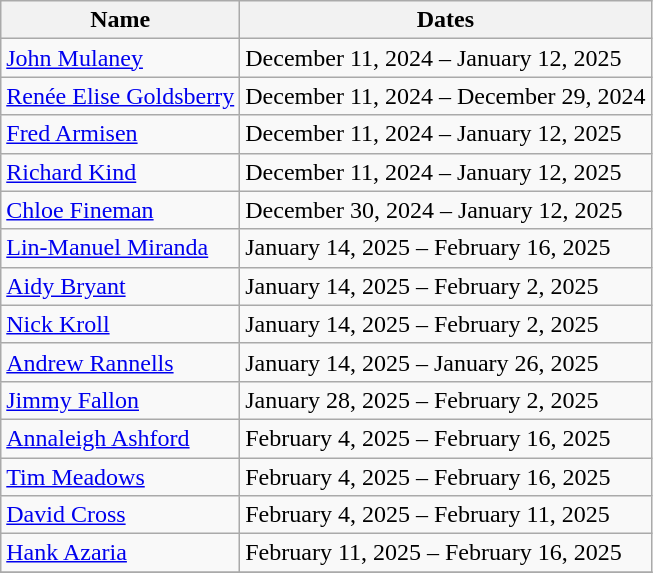<table class="wikitable">
<tr>
<th scope="col">Name</th>
<th>Dates</th>
</tr>
<tr>
<td><a href='#'>John Mulaney</a></td>
<td>December 11, 2024 – January 12, 2025</td>
</tr>
<tr>
<td><a href='#'>Renée Elise Goldsberry</a></td>
<td>December 11, 2024 – December 29, 2024</td>
</tr>
<tr>
<td><a href='#'>Fred Armisen</a></td>
<td>December 11, 2024 – January 12, 2025</td>
</tr>
<tr>
<td><a href='#'>Richard Kind</a></td>
<td>December 11, 2024 – January 12, 2025</td>
</tr>
<tr>
<td><a href='#'>Chloe Fineman</a></td>
<td>December 30, 2024 – January 12, 2025</td>
</tr>
<tr>
<td><a href='#'>Lin-Manuel Miranda</a></td>
<td>January 14, 2025 – February 16, 2025</td>
</tr>
<tr>
<td><a href='#'>Aidy Bryant</a></td>
<td>January 14, 2025 – February 2, 2025</td>
</tr>
<tr>
<td><a href='#'>Nick Kroll</a></td>
<td>January 14, 2025 – February 2, 2025</td>
</tr>
<tr>
<td><a href='#'>Andrew Rannells</a></td>
<td>January 14, 2025 – January 26, 2025</td>
</tr>
<tr>
<td><a href='#'>Jimmy Fallon</a></td>
<td>January 28, 2025 – February 2, 2025</td>
</tr>
<tr>
<td><a href='#'>Annaleigh Ashford</a></td>
<td>February 4, 2025 – February 16, 2025</td>
</tr>
<tr>
<td><a href='#'>Tim Meadows</a></td>
<td>February 4, 2025 – February 16, 2025</td>
</tr>
<tr>
<td><a href='#'>David Cross</a></td>
<td>February 4, 2025 – February 11, 2025</td>
</tr>
<tr>
<td><a href='#'>Hank Azaria</a></td>
<td>February 11, 2025 – February 16, 2025</td>
</tr>
<tr>
</tr>
</table>
